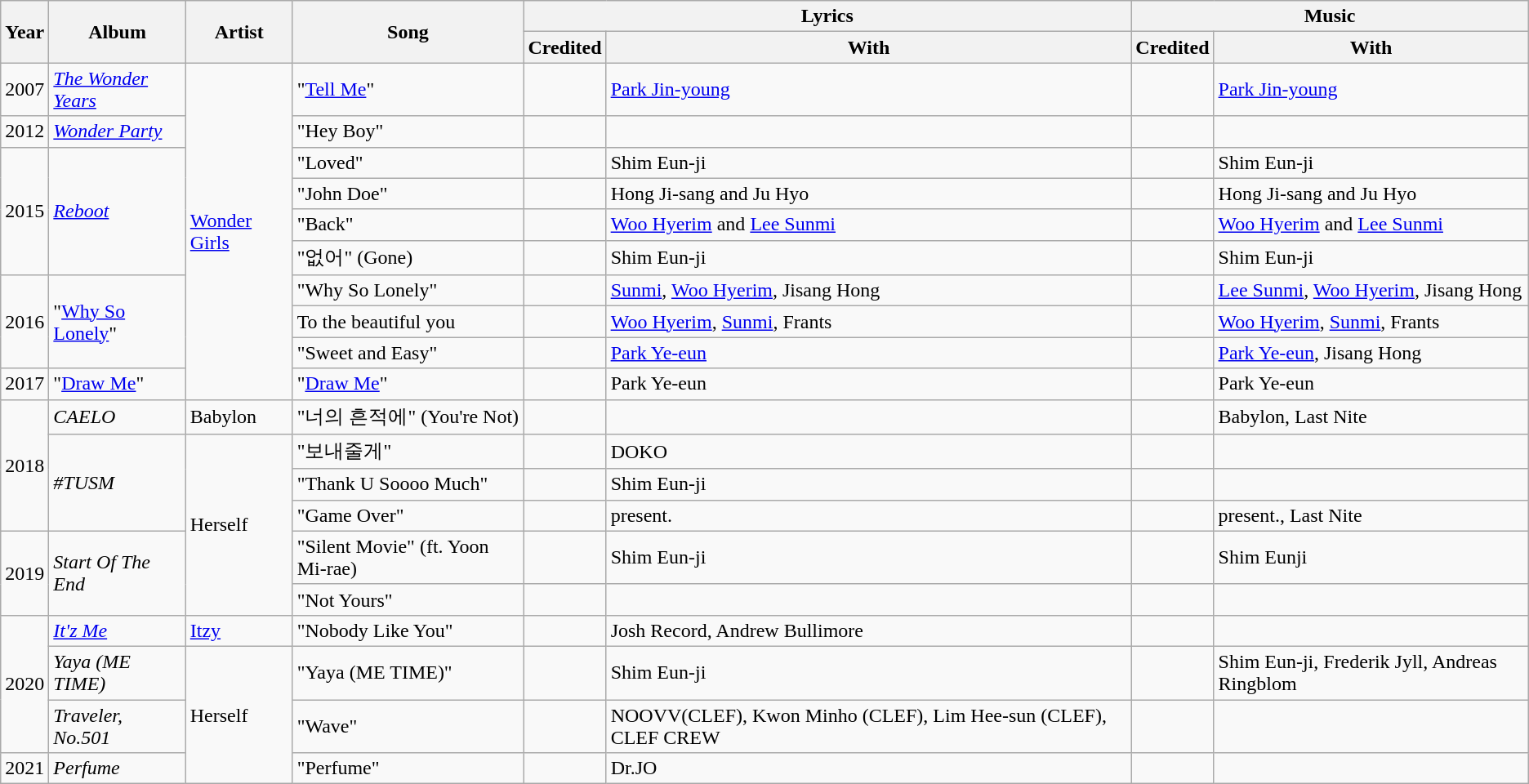<table class="wikitable">
<tr>
<th rowspan="2">Year</th>
<th rowspan="2">Album</th>
<th rowspan="2">Artist</th>
<th rowspan="2">Song</th>
<th colspan="2">Lyrics</th>
<th colspan="2">Music</th>
</tr>
<tr>
<th>Credited</th>
<th>With</th>
<th>Credited</th>
<th>With</th>
</tr>
<tr>
<td>2007</td>
<td><em><a href='#'>The Wonder Years</a></em></td>
<td rowspan="10"><a href='#'>Wonder Girls</a></td>
<td>"<a href='#'>Tell Me</a>"</td>
<td></td>
<td><a href='#'>Park Jin-young</a></td>
<td></td>
<td><a href='#'>Park Jin-young</a></td>
</tr>
<tr>
<td>2012</td>
<td><em><a href='#'>Wonder Party</a></em></td>
<td>"Hey Boy"</td>
<td></td>
<td></td>
<td></td>
<td></td>
</tr>
<tr>
<td rowspan="4">2015</td>
<td rowspan="4"><em><a href='#'>Reboot</a></em></td>
<td>"Loved"</td>
<td></td>
<td>Shim Eun-ji</td>
<td></td>
<td>Shim Eun-ji</td>
</tr>
<tr>
<td>"John Doe"</td>
<td></td>
<td>Hong Ji-sang and Ju Hyo</td>
<td></td>
<td>Hong Ji-sang and Ju Hyo</td>
</tr>
<tr>
<td>"Back"</td>
<td></td>
<td><a href='#'>Woo Hyerim</a> and <a href='#'>Lee Sunmi</a></td>
<td></td>
<td><a href='#'>Woo Hyerim</a> and <a href='#'>Lee Sunmi</a></td>
</tr>
<tr>
<td>"없어" (Gone)</td>
<td></td>
<td>Shim Eun-ji</td>
<td></td>
<td>Shim Eun-ji</td>
</tr>
<tr>
<td rowspan="3">2016</td>
<td rowspan="3">"<a href='#'>Why So Lonely</a>"</td>
<td>"Why So Lonely"</td>
<td></td>
<td><a href='#'>Sunmi</a>, <a href='#'>Woo Hyerim</a>, Jisang Hong</td>
<td></td>
<td><a href='#'>Lee Sunmi</a>, <a href='#'>Woo Hyerim</a>, Jisang Hong</td>
</tr>
<tr>
<td>To the beautiful you</td>
<td></td>
<td><a href='#'>Woo Hyerim</a>, <a href='#'>Sunmi</a>, Frants</td>
<td></td>
<td><a href='#'>Woo Hyerim</a>, <a href='#'>Sunmi</a>, Frants</td>
</tr>
<tr>
<td>"Sweet and Easy"</td>
<td></td>
<td><a href='#'>Park Ye-eun</a></td>
<td></td>
<td><a href='#'>Park Ye-eun</a>, Jisang Hong</td>
</tr>
<tr>
<td>2017</td>
<td>"<a href='#'>Draw Me</a>"</td>
<td>"<a href='#'>Draw Me</a>"</td>
<td></td>
<td>Park Ye-eun</td>
<td></td>
<td>Park Ye-eun</td>
</tr>
<tr>
<td rowspan="4">2018</td>
<td><em>CAELO</em></td>
<td>Babylon</td>
<td>"너의 흔적에"  (You're Not)</td>
<td></td>
<td></td>
<td></td>
<td>Babylon, Last Nite</td>
</tr>
<tr>
<td rowspan="3"><em>#TUSM</em></td>
<td rowspan="5">Herself</td>
<td>"보내줄게" </td>
<td></td>
<td>DOKO</td>
<td></td>
<td></td>
</tr>
<tr>
<td>"Thank U Soooo Much"</td>
<td></td>
<td>Shim Eun-ji</td>
<td></td>
<td></td>
</tr>
<tr>
<td>"Game Over"</td>
<td></td>
<td>present.</td>
<td></td>
<td>present., Last Nite</td>
</tr>
<tr>
<td rowspan="2">2019</td>
<td rowspan="2"><em>Start Of The End</em></td>
<td>"Silent Movie" (ft. Yoon Mi-rae)</td>
<td></td>
<td>Shim Eun-ji</td>
<td></td>
<td>Shim Eunji</td>
</tr>
<tr>
<td>"Not Yours"</td>
<td></td>
<td></td>
<td></td>
<td></td>
</tr>
<tr>
<td rowspan="3">2020</td>
<td><em><a href='#'>It'z Me</a></em></td>
<td><a href='#'>Itzy</a></td>
<td>"Nobody Like You"</td>
<td></td>
<td>Josh Record, Andrew Bullimore</td>
<td></td>
<td></td>
</tr>
<tr>
<td><em>Yaya (ME TIME)</em></td>
<td rowspan="3">Herself</td>
<td>"Yaya (ME TIME)"</td>
<td></td>
<td>Shim Eun-ji</td>
<td></td>
<td>Shim Eun-ji, Frederik Jyll, Andreas Ringblom</td>
</tr>
<tr>
<td><em>Traveler, No.501</em></td>
<td>"Wave"</td>
<td></td>
<td>NOOVV(CLEF), Kwon Minho (CLEF), Lim Hee-sun (CLEF), CLEF CREW</td>
<td></td>
<td></td>
</tr>
<tr>
<td>2021</td>
<td><em>Perfume</em></td>
<td>"Perfume"</td>
<td></td>
<td>Dr.JO</td>
<td></td>
<td></td>
</tr>
</table>
